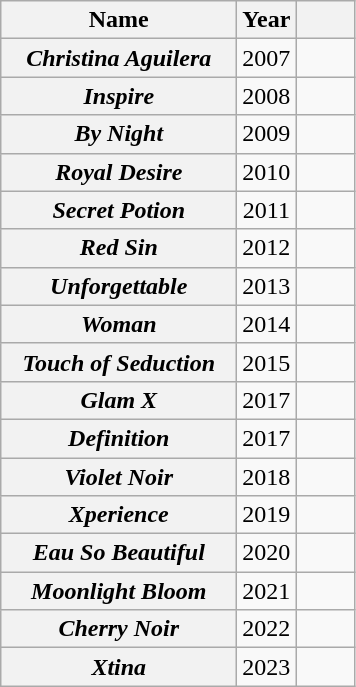<table class="wikitable sortable plainrowheaders" style="text-align:center;">
<tr>
<th scope="col" style="width:150px;">Name</th>
<th scope="col" style="width:5px;;">Year</th>
<th scope="col" style="width: 2em;" class="unsortable"></th>
</tr>
<tr>
<th scope="row"><em>Christina Aguilera</em></th>
<td>2007</td>
<td style="text-align:center;"></td>
</tr>
<tr>
<th scope="row"><em>Inspire</em></th>
<td>2008</td>
<td style="text-align:center;"></td>
</tr>
<tr>
<th scope="row"><em>By Night</em></th>
<td>2009</td>
<td style="text-align:center;"></td>
</tr>
<tr>
<th scope="row"><em>Royal Desire</em></th>
<td>2010</td>
<td style="text-align:center;"></td>
</tr>
<tr>
<th scope="row"><em>Secret Potion</em></th>
<td>2011</td>
<td style="text-align:center;"></td>
</tr>
<tr>
<th scope="row"><em>Red Sin</em></th>
<td>2012</td>
<td style="text-align:center;"></td>
</tr>
<tr>
<th scope="row"><em>Unforgettable</em></th>
<td>2013</td>
<td style="text-align:center;"></td>
</tr>
<tr>
<th scope="row"><em>Woman</em></th>
<td>2014</td>
<td style="text-align:center;"></td>
</tr>
<tr>
<th scope="row"><em>Touch of Seduction</em></th>
<td>2015</td>
<td style="text-align:center;"></td>
</tr>
<tr>
<th scope="row"><em>Glam X</em></th>
<td>2017</td>
<td style="text-align:center;"></td>
</tr>
<tr>
<th scope="row"><em>Definition</em></th>
<td>2017</td>
<td style="text-align:center;"></td>
</tr>
<tr>
<th scope="row"><em>Violet Noir</em></th>
<td>2018</td>
<td style="text-align:center;"></td>
</tr>
<tr>
<th scope="row"><em>Xperience</em></th>
<td>2019</td>
<td style="text-align:center;"></td>
</tr>
<tr>
<th scope="row"><em>Eau So Beautiful</em></th>
<td>2020</td>
<td style="text-align:center;"></td>
</tr>
<tr>
<th scope="row"><em>Moonlight Bloom</em></th>
<td>2021</td>
<td style="text-align:center;"></td>
</tr>
<tr>
<th scope="row"><em>Cherry Noir</em></th>
<td>2022</td>
<td style="text-align:center;"></td>
</tr>
<tr>
<th scope="row"><em>Xtina</em></th>
<td>2023</td>
<td style="text-align:center;"></td>
</tr>
</table>
